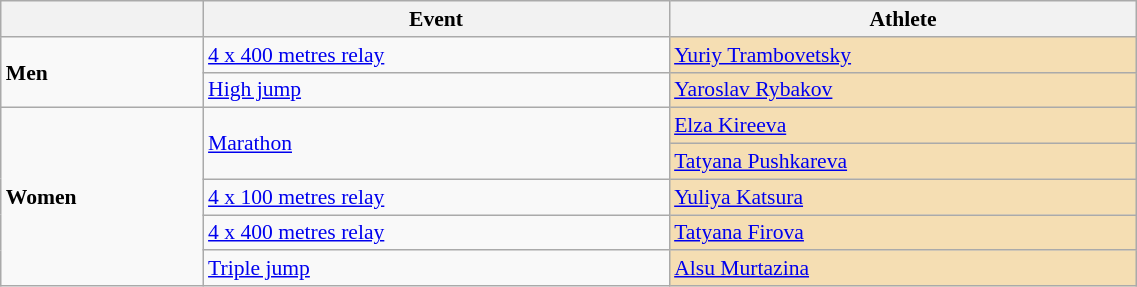<table class=wikitable style="font-size:90%" width=60%>
<tr>
<th></th>
<th>Event</th>
<th>Athlete</th>
</tr>
<tr>
<td rowspan=2><strong>Men</strong></td>
<td><a href='#'>4 x 400 metres relay</a></td>
<td bgcolor="wheat"><a href='#'>Yuriy Trambovetsky</a></td>
</tr>
<tr>
<td><a href='#'>High jump</a></td>
<td bgcolor="wheat"><a href='#'>Yaroslav Rybakov</a></td>
</tr>
<tr>
<td rowspan=5><strong>Women</strong></td>
<td rowspan=2><a href='#'>Marathon</a></td>
<td bgcolor="wheat"><a href='#'>Elza Kireeva</a></td>
</tr>
<tr>
<td bgcolor="wheat"><a href='#'>Tatyana Pushkareva</a></td>
</tr>
<tr>
<td><a href='#'>4 x 100 metres relay</a></td>
<td bgcolor="wheat"><a href='#'>Yuliya Katsura</a></td>
</tr>
<tr>
<td><a href='#'>4 x 400 metres relay</a></td>
<td bgcolor="wheat"><a href='#'>Tatyana Firova</a></td>
</tr>
<tr>
<td><a href='#'>Triple jump</a></td>
<td bgcolor="wheat"><a href='#'>Alsu Murtazina</a></td>
</tr>
</table>
